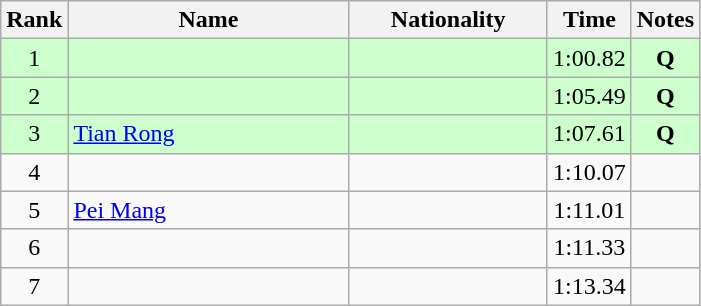<table class="wikitable sortable" style="text-align:center">
<tr>
<th>Rank</th>
<th style="width:180px">Name</th>
<th style="width:125px">Nationality</th>
<th>Time</th>
<th>Notes</th>
</tr>
<tr style="background:#cfc;">
<td>1</td>
<td style="text-align:left;"></td>
<td style="text-align:left;"></td>
<td>1:00.82</td>
<td><strong>Q</strong></td>
</tr>
<tr style="background:#cfc;">
<td>2</td>
<td style="text-align:left;"></td>
<td style="text-align:left;"></td>
<td>1:05.49</td>
<td><strong>Q</strong></td>
</tr>
<tr style="background:#cfc;">
<td>3</td>
<td style="text-align:left;"><a href='#'>Tian Rong</a></td>
<td style="text-align:left;"></td>
<td>1:07.61</td>
<td><strong>Q</strong></td>
</tr>
<tr>
<td>4</td>
<td style="text-align:left;"></td>
<td style="text-align:left;"></td>
<td>1:10.07</td>
<td></td>
</tr>
<tr>
<td>5</td>
<td style="text-align:left;"><a href='#'>Pei Mang</a></td>
<td style="text-align:left;"></td>
<td>1:11.01</td>
<td></td>
</tr>
<tr>
<td>6</td>
<td style="text-align:left;"></td>
<td style="text-align:left;"></td>
<td>1:11.33</td>
<td></td>
</tr>
<tr>
<td>7</td>
<td style="text-align:left;"></td>
<td style="text-align:left;"></td>
<td>1:13.34</td>
<td></td>
</tr>
</table>
